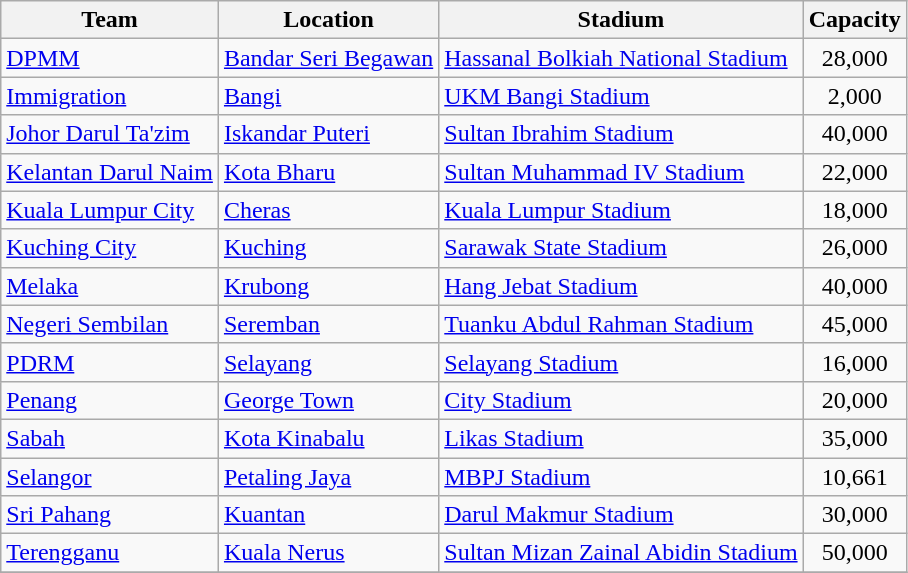<table class="wikitable sortable">
<tr>
<th>Team</th>
<th>Location</th>
<th>Stadium</th>
<th>Capacity</th>
</tr>
<tr>
<td><a href='#'>DPMM</a></td>
<td><a href='#'>Bandar Seri Begawan</a></td>
<td><a href='#'>Hassanal Bolkiah National Stadium</a></td>
<td align="center">28,000</td>
</tr>
<tr>
<td><a href='#'>Immigration</a></td>
<td><a href='#'>Bangi</a></td>
<td><a href='#'>UKM Bangi Stadium</a></td>
<td align="center">2,000</td>
</tr>
<tr>
<td><a href='#'>Johor Darul Ta'zim</a></td>
<td><a href='#'>Iskandar Puteri</a></td>
<td><a href='#'>Sultan Ibrahim Stadium</a></td>
<td align="center">40,000</td>
</tr>
<tr>
<td><a href='#'>Kelantan Darul Naim</a></td>
<td><a href='#'>Kota Bharu</a></td>
<td><a href='#'>Sultan Muhammad IV Stadium</a></td>
<td align="center">22,000</td>
</tr>
<tr>
<td><a href='#'>Kuala Lumpur City</a></td>
<td><a href='#'>Cheras</a></td>
<td><a href='#'>Kuala Lumpur Stadium</a></td>
<td align="center">18,000</td>
</tr>
<tr>
<td><a href='#'>Kuching City</a></td>
<td><a href='#'>Kuching</a></td>
<td><a href='#'>Sarawak State Stadium</a></td>
<td align="center">26,000</td>
</tr>
<tr>
<td><a href='#'>Melaka</a></td>
<td><a href='#'>Krubong</a></td>
<td><a href='#'>Hang Jebat Stadium</a></td>
<td align="center">40,000</td>
</tr>
<tr>
<td><a href='#'>Negeri Sembilan</a></td>
<td><a href='#'>Seremban</a></td>
<td><a href='#'>Tuanku Abdul Rahman Stadium</a></td>
<td align="center">45,000</td>
</tr>
<tr>
<td><a href='#'>PDRM</a></td>
<td><a href='#'>Selayang</a></td>
<td><a href='#'>Selayang Stadium</a></td>
<td align="center">16,000</td>
</tr>
<tr>
<td><a href='#'>Penang</a></td>
<td><a href='#'>George Town</a></td>
<td><a href='#'>City Stadium</a></td>
<td align="center">20,000</td>
</tr>
<tr>
<td><a href='#'>Sabah</a></td>
<td><a href='#'>Kota Kinabalu</a></td>
<td><a href='#'>Likas Stadium</a></td>
<td align="center">35,000</td>
</tr>
<tr>
<td><a href='#'>Selangor</a></td>
<td><a href='#'>Petaling Jaya</a></td>
<td><a href='#'>MBPJ Stadium</a></td>
<td align="center">10,661</td>
</tr>
<tr>
<td><a href='#'>Sri Pahang</a></td>
<td><a href='#'>Kuantan</a></td>
<td><a href='#'>Darul Makmur Stadium</a></td>
<td align="center">30,000</td>
</tr>
<tr>
<td><a href='#'>Terengganu</a></td>
<td><a href='#'>Kuala Nerus</a></td>
<td><a href='#'>Sultan Mizan Zainal Abidin Stadium</a></td>
<td align="center">50,000</td>
</tr>
<tr>
</tr>
</table>
